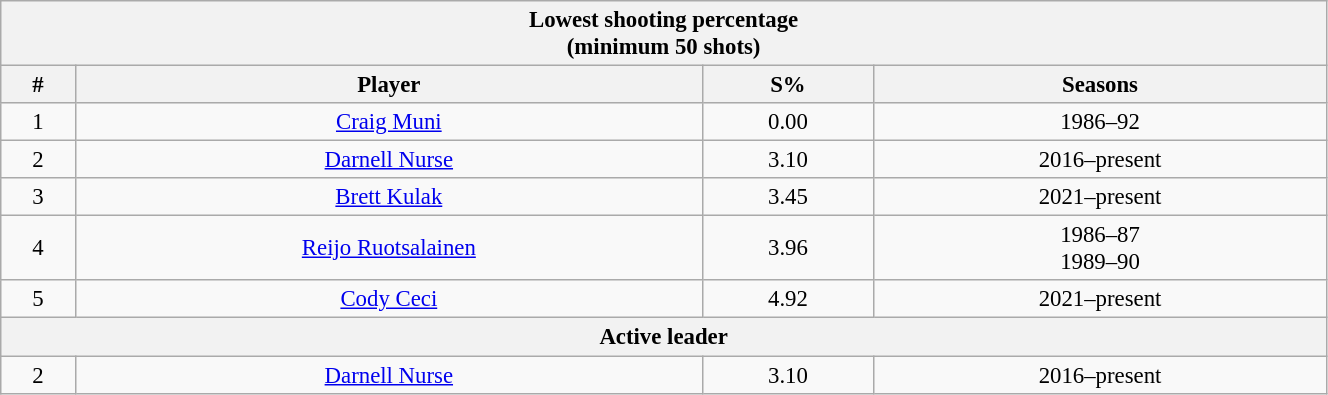<table class="wikitable" style="text-align: center; font-size: 95%" width="70%">
<tr>
<th colspan="4">Lowest shooting percentage<br>(minimum 50 shots)</th>
</tr>
<tr>
<th>#</th>
<th>Player</th>
<th>S%</th>
<th>Seasons</th>
</tr>
<tr>
<td>1</td>
<td><a href='#'>Craig Muni</a></td>
<td>0.00</td>
<td>1986–92</td>
</tr>
<tr>
<td>2</td>
<td><a href='#'>Darnell Nurse</a></td>
<td>3.10</td>
<td>2016–present</td>
</tr>
<tr>
<td>3</td>
<td><a href='#'>Brett Kulak</a></td>
<td>3.45</td>
<td>2021–present</td>
</tr>
<tr>
<td>4</td>
<td><a href='#'>Reijo Ruotsalainen</a></td>
<td>3.96</td>
<td>1986–87<br>1989–90</td>
</tr>
<tr>
<td>5</td>
<td><a href='#'>Cody Ceci</a></td>
<td>4.92</td>
<td>2021–present<br></td>
</tr>
<tr>
<th colspan="4">Active leader</th>
</tr>
<tr>
<td>2</td>
<td><a href='#'>Darnell Nurse</a></td>
<td>3.10</td>
<td>2016–present</td>
</tr>
</table>
